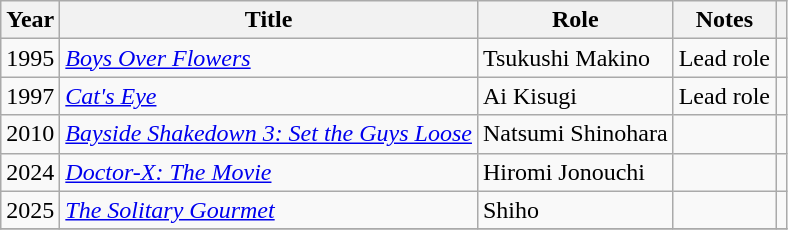<table class="wikitable sortable">
<tr>
<th>Year</th>
<th>Title</th>
<th>Role</th>
<th class="unsortable">Notes</th>
<th class="unsortable"></th>
</tr>
<tr>
<td>1995</td>
<td><em><a href='#'>Boys Over Flowers</a></em></td>
<td>Tsukushi Makino</td>
<td>Lead role</td>
<td></td>
</tr>
<tr>
<td>1997</td>
<td><em><a href='#'>Cat's Eye</a></em></td>
<td>Ai Kisugi</td>
<td>Lead role</td>
<td></td>
</tr>
<tr>
<td>2010</td>
<td><em><a href='#'>Bayside Shakedown 3: Set the Guys Loose</a></em></td>
<td>Natsumi Shinohara</td>
<td></td>
<td></td>
</tr>
<tr>
<td>2024</td>
<td><em><a href='#'>Doctor-X: The Movie</a></em></td>
<td>Hiromi Jonouchi</td>
<td></td>
<td></td>
</tr>
<tr>
<td>2025</td>
<td><em><a href='#'>The Solitary Gourmet</a></em></td>
<td>Shiho</td>
<td></td>
<td></td>
</tr>
<tr>
</tr>
</table>
